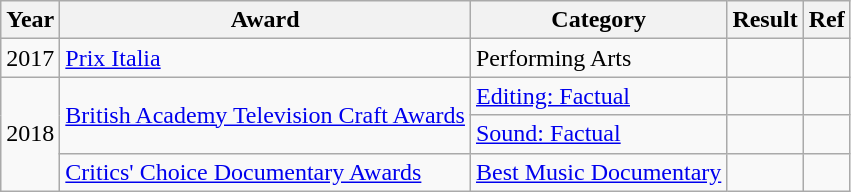<table class="wikitable">
<tr>
<th>Year</th>
<th>Award</th>
<th>Category</th>
<th>Result</th>
<th>Ref</th>
</tr>
<tr>
<td>2017</td>
<td><a href='#'>Prix Italia</a></td>
<td>Performing Arts</td>
<td></td>
<td align=center></td>
</tr>
<tr>
<td rowspan=3>2018</td>
<td rowspan=2><a href='#'>British Academy Television Craft Awards</a></td>
<td><a href='#'>Editing: Factual</a></td>
<td></td>
<td align=center></td>
</tr>
<tr>
<td><a href='#'>Sound: Factual</a></td>
<td></td>
<td align=center></td>
</tr>
<tr>
<td><a href='#'>Critics' Choice Documentary Awards</a></td>
<td><a href='#'>Best Music Documentary</a></td>
<td></td>
<td align=center></td>
</tr>
</table>
